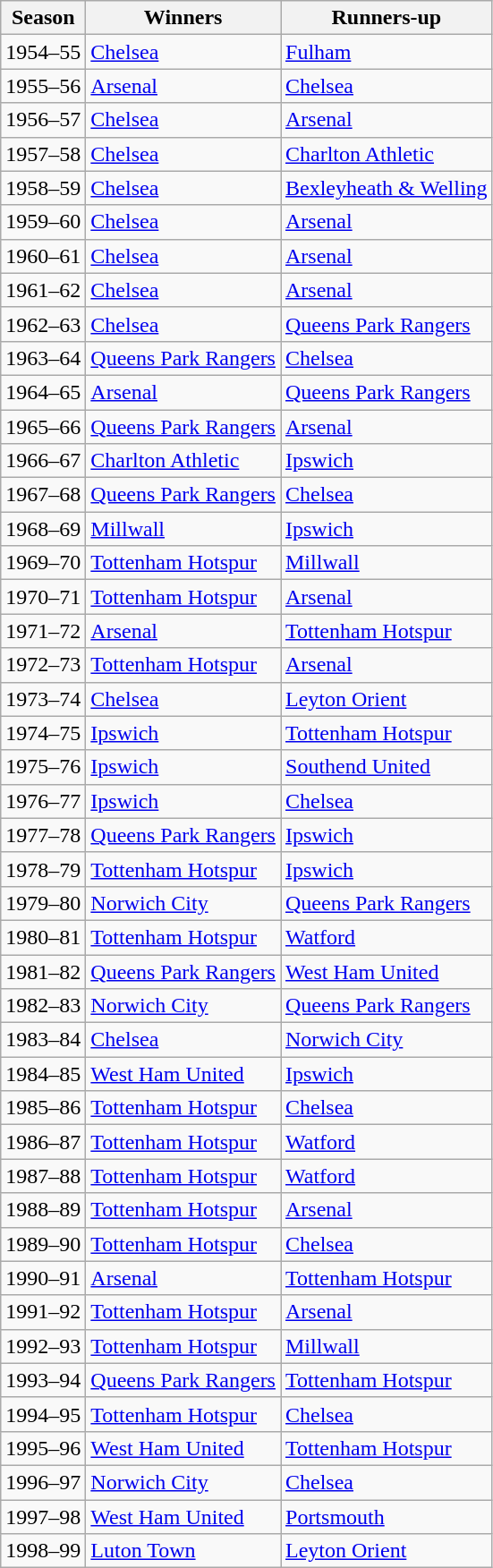<table class="wikitable">
<tr>
<th>Season</th>
<th>Winners</th>
<th>Runners-up</th>
</tr>
<tr>
<td>1954–55</td>
<td><a href='#'>Chelsea</a></td>
<td><a href='#'>Fulham</a></td>
</tr>
<tr>
<td>1955–56</td>
<td><a href='#'>Arsenal</a></td>
<td><a href='#'>Chelsea</a></td>
</tr>
<tr>
<td>1956–57</td>
<td><a href='#'>Chelsea</a></td>
<td><a href='#'>Arsenal</a></td>
</tr>
<tr>
<td>1957–58</td>
<td><a href='#'>Chelsea</a></td>
<td><a href='#'>Charlton Athletic</a></td>
</tr>
<tr>
<td>1958–59</td>
<td><a href='#'>Chelsea</a></td>
<td><a href='#'>Bexleyheath & Welling</a></td>
</tr>
<tr>
<td>1959–60</td>
<td><a href='#'>Chelsea</a></td>
<td><a href='#'>Arsenal</a></td>
</tr>
<tr>
<td>1960–61</td>
<td><a href='#'>Chelsea</a></td>
<td><a href='#'>Arsenal</a></td>
</tr>
<tr>
<td>1961–62</td>
<td><a href='#'>Chelsea</a></td>
<td><a href='#'>Arsenal</a></td>
</tr>
<tr>
<td>1962–63</td>
<td><a href='#'>Chelsea</a></td>
<td><a href='#'>Queens Park Rangers</a></td>
</tr>
<tr>
<td>1963–64</td>
<td><a href='#'>Queens Park Rangers</a></td>
<td><a href='#'>Chelsea</a></td>
</tr>
<tr>
<td>1964–65</td>
<td><a href='#'>Arsenal</a></td>
<td><a href='#'>Queens Park Rangers</a></td>
</tr>
<tr>
<td>1965–66</td>
<td><a href='#'>Queens Park Rangers</a></td>
<td><a href='#'>Arsenal</a></td>
</tr>
<tr>
<td>1966–67</td>
<td><a href='#'>Charlton Athletic</a></td>
<td><a href='#'>Ipswich</a></td>
</tr>
<tr>
<td>1967–68</td>
<td><a href='#'>Queens Park Rangers</a></td>
<td><a href='#'>Chelsea</a></td>
</tr>
<tr>
<td>1968–69</td>
<td><a href='#'>Millwall</a></td>
<td><a href='#'>Ipswich</a></td>
</tr>
<tr>
<td>1969–70</td>
<td><a href='#'>Tottenham Hotspur</a></td>
<td><a href='#'>Millwall</a></td>
</tr>
<tr>
<td>1970–71</td>
<td><a href='#'>Tottenham Hotspur</a></td>
<td><a href='#'>Arsenal</a></td>
</tr>
<tr>
<td>1971–72</td>
<td><a href='#'>Arsenal</a></td>
<td><a href='#'>Tottenham Hotspur</a></td>
</tr>
<tr>
<td>1972–73</td>
<td><a href='#'>Tottenham Hotspur</a></td>
<td><a href='#'>Arsenal</a></td>
</tr>
<tr>
<td>1973–74</td>
<td><a href='#'>Chelsea</a></td>
<td><a href='#'>Leyton Orient</a></td>
</tr>
<tr>
<td>1974–75</td>
<td><a href='#'>Ipswich</a></td>
<td><a href='#'>Tottenham Hotspur</a></td>
</tr>
<tr>
<td>1975–76</td>
<td><a href='#'>Ipswich</a></td>
<td><a href='#'>Southend United</a></td>
</tr>
<tr>
<td>1976–77</td>
<td><a href='#'>Ipswich</a></td>
<td><a href='#'>Chelsea</a></td>
</tr>
<tr>
<td>1977–78</td>
<td><a href='#'>Queens Park Rangers</a></td>
<td><a href='#'>Ipswich</a></td>
</tr>
<tr>
<td>1978–79</td>
<td><a href='#'>Tottenham Hotspur</a></td>
<td><a href='#'>Ipswich</a></td>
</tr>
<tr>
<td>1979–80</td>
<td><a href='#'>Norwich City</a></td>
<td><a href='#'>Queens Park Rangers</a></td>
</tr>
<tr>
<td>1980–81</td>
<td><a href='#'>Tottenham Hotspur</a></td>
<td><a href='#'>Watford</a></td>
</tr>
<tr>
<td>1981–82</td>
<td><a href='#'>Queens Park Rangers</a></td>
<td><a href='#'>West Ham United</a></td>
</tr>
<tr>
<td>1982–83</td>
<td><a href='#'>Norwich City</a></td>
<td><a href='#'>Queens Park Rangers</a></td>
</tr>
<tr>
<td>1983–84</td>
<td><a href='#'>Chelsea</a></td>
<td><a href='#'>Norwich City</a></td>
</tr>
<tr>
<td>1984–85</td>
<td><a href='#'>West Ham United</a></td>
<td><a href='#'>Ipswich</a></td>
</tr>
<tr>
<td>1985–86</td>
<td><a href='#'>Tottenham Hotspur</a></td>
<td><a href='#'>Chelsea</a></td>
</tr>
<tr>
<td>1986–87</td>
<td><a href='#'>Tottenham Hotspur</a></td>
<td><a href='#'>Watford</a></td>
</tr>
<tr>
<td>1987–88</td>
<td><a href='#'>Tottenham Hotspur</a></td>
<td><a href='#'>Watford</a></td>
</tr>
<tr>
<td>1988–89</td>
<td><a href='#'>Tottenham Hotspur</a></td>
<td><a href='#'>Arsenal</a></td>
</tr>
<tr>
<td>1989–90</td>
<td><a href='#'>Tottenham Hotspur</a></td>
<td><a href='#'>Chelsea</a></td>
</tr>
<tr>
<td>1990–91</td>
<td><a href='#'>Arsenal</a></td>
<td><a href='#'>Tottenham Hotspur</a></td>
</tr>
<tr>
<td>1991–92</td>
<td><a href='#'>Tottenham Hotspur</a></td>
<td><a href='#'>Arsenal</a></td>
</tr>
<tr>
<td>1992–93</td>
<td><a href='#'>Tottenham Hotspur</a></td>
<td><a href='#'>Millwall</a></td>
</tr>
<tr>
<td>1993–94</td>
<td><a href='#'>Queens Park Rangers</a></td>
<td><a href='#'>Tottenham Hotspur</a></td>
</tr>
<tr>
<td>1994–95</td>
<td><a href='#'>Tottenham Hotspur</a></td>
<td><a href='#'>Chelsea</a></td>
</tr>
<tr>
<td>1995–96</td>
<td><a href='#'>West Ham United</a></td>
<td><a href='#'>Tottenham Hotspur</a></td>
</tr>
<tr>
<td>1996–97</td>
<td><a href='#'>Norwich City</a></td>
<td><a href='#'>Chelsea</a></td>
</tr>
<tr>
<td>1997–98</td>
<td><a href='#'>West Ham United</a></td>
<td><a href='#'>Portsmouth</a></td>
</tr>
<tr>
<td>1998–99</td>
<td><a href='#'>Luton Town</a></td>
<td><a href='#'>Leyton Orient</a></td>
</tr>
</table>
